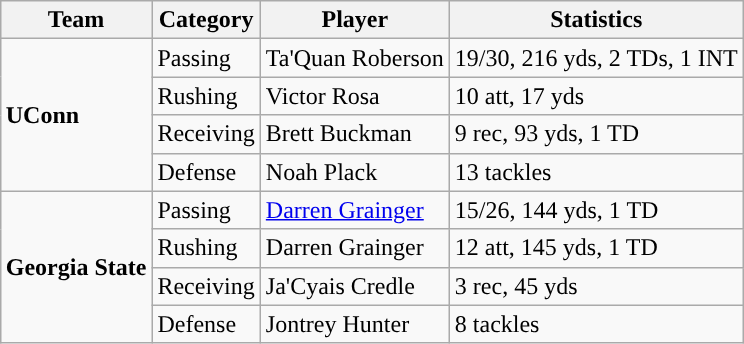<table class="wikitable" style="float: right;">
<tr>
<th>Team</th>
<th>Category</th>
<th>Player</th>
<th>Statistics</th>
</tr>
<tr>
<td rowspan=4><strong>UConn</strong></td>
<td>Passing</td>
<td>Ta'Quan Roberson</td>
<td>19/30, 216 yds, 2 TDs, 1 INT</td>
</tr>
<tr>
<td>Rushing</td>
<td>Victor Rosa</td>
<td>10 att, 17 yds</td>
</tr>
<tr>
<td>Receiving</td>
<td>Brett Buckman</td>
<td>9 rec, 93 yds, 1 TD</td>
</tr>
<tr>
<td>Defense</td>
<td>Noah Plack</td>
<td>13 tackles</td>
</tr>
<tr>
<td rowspan=4><strong>Georgia State</strong></td>
<td>Passing</td>
<td><a href='#'>Darren Grainger</a></td>
<td>15/26, 144 yds, 1 TD</td>
</tr>
<tr>
<td>Rushing</td>
<td>Darren Grainger</td>
<td>12 att, 145 yds, 1 TD</td>
</tr>
<tr>
<td>Receiving</td>
<td>Ja'Cyais Credle</td>
<td>3 rec, 45 yds</td>
</tr>
<tr>
<td>Defense</td>
<td>Jontrey Hunter</td>
<td>8 tackles</td>
</tr>
</table>
